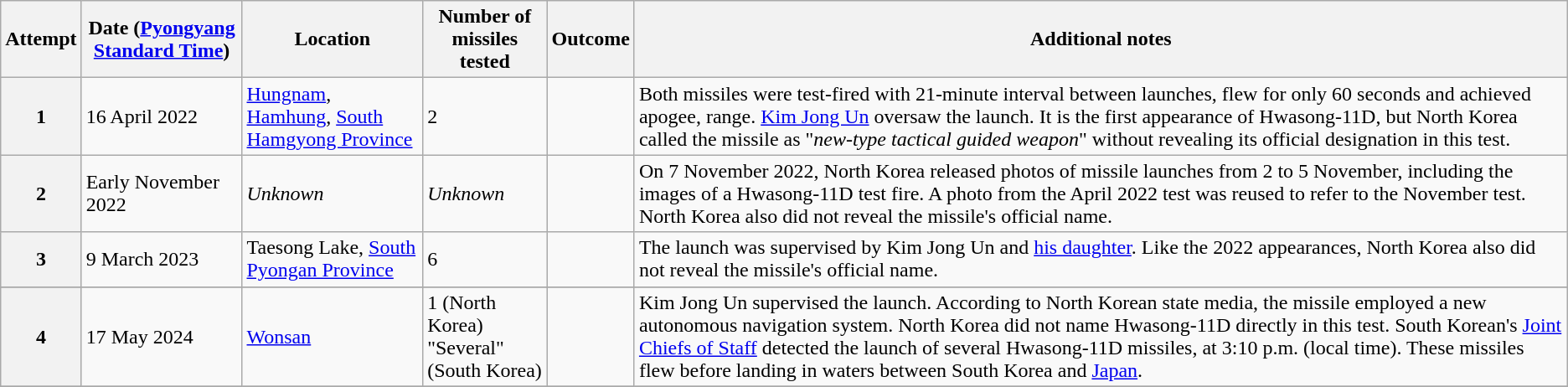<table class="wikitable">
<tr>
<th scope="col">Attempt</th>
<th scope="col">Date (<a href='#'>Pyongyang Standard Time</a>)</th>
<th scope="col">Location</th>
<th scope="col">Number of missiles tested</th>
<th scope="col">Outcome</th>
<th scope="col">Additional notes</th>
</tr>
<tr>
<th scope="row">1</th>
<td>16 April 2022</td>
<td><a href='#'>Hungnam</a>, <a href='#'>Hamhung</a>, <a href='#'>South Hamgyong Province</a></td>
<td>2</td>
<td></td>
<td>Both missiles were test-fired with 21-minute interval between launches, flew for only 60 seconds and achieved  apogee,  range. <a href='#'>Kim Jong Un</a> oversaw the launch. It is the first appearance of Hwasong-11D, but North Korea called the missile as "<em>new-type tactical guided weapon</em>" without revealing its official designation in this test.</td>
</tr>
<tr>
<th>2</th>
<td>Early November 2022</td>
<td><em>Unknown</em></td>
<td><em>Unknown</em></td>
<td></td>
<td>On 7 November 2022, North Korea released photos of missile launches from 2 to 5 November, including the images of a Hwasong-11D test fire. A photo from the April 2022 test was reused to refer to the November test. North Korea also did not reveal the missile's official name.</td>
</tr>
<tr>
<th>3</th>
<td>9 March 2023</td>
<td>Taesong Lake, <a href='#'>South Pyongan Province</a></td>
<td>6</td>
<td></td>
<td>The launch was supervised by Kim Jong Un and <a href='#'>his daughter</a>. Like the 2022 appearances, North Korea also did not reveal the missile's official name.</td>
</tr>
<tr>
</tr>
<tr>
<th>4</th>
<td>17 May 2024</td>
<td><a href='#'>Wonsan</a></td>
<td>1 (North Korea)<br>"Several" (South Korea)</td>
<td></td>
<td>Kim Jong Un supervised the launch. According to North Korean state media, the missile employed a new autonomous navigation system. North Korea did not name Hwasong-11D directly in this test. South Korean's <a href='#'>Joint Chiefs of Staff</a> detected the launch of several Hwasong-11D missiles, at 3:10 p.m. (local time). These missiles flew  before landing in waters between South Korea and <a href='#'>Japan</a>.</td>
</tr>
<tr>
</tr>
</table>
